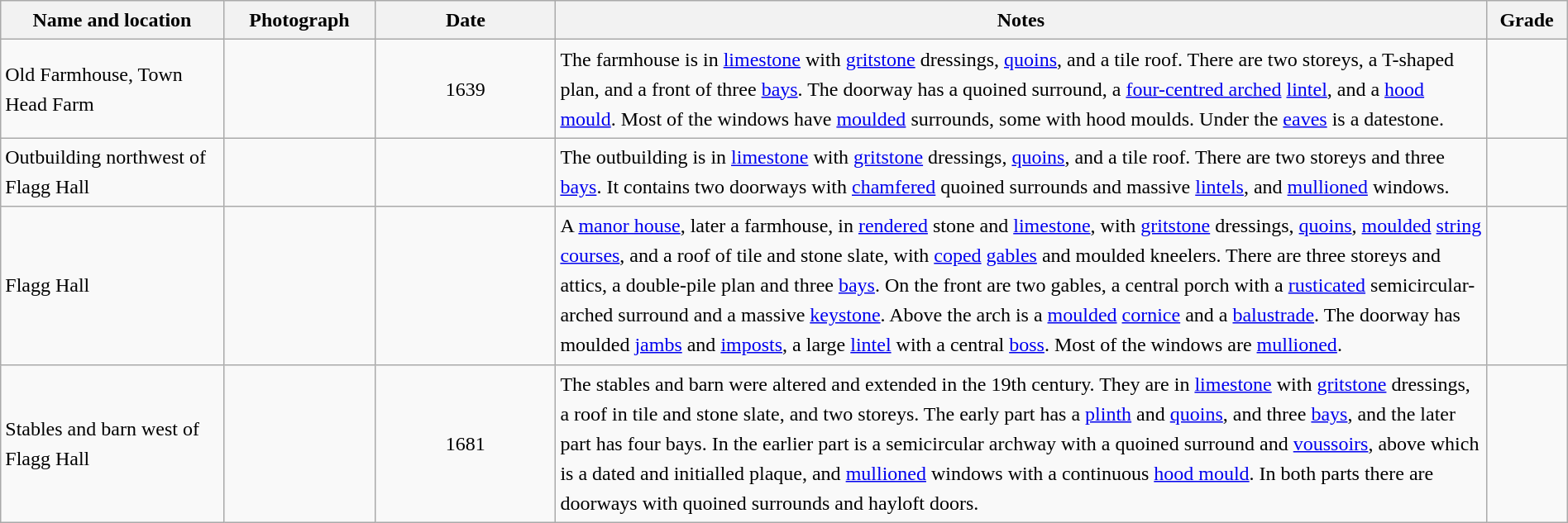<table class="wikitable sortable plainrowheaders" style="width:100%; border:0; text-align:left; line-height:150%;">
<tr>
<th scope="col"  style="width:150px">Name and location</th>
<th scope="col"  style="width:100px" class="unsortable">Photograph</th>
<th scope="col"  style="width:120px">Date</th>
<th scope="col"  style="width:650px" class="unsortable">Notes</th>
<th scope="col"  style="width:50px">Grade</th>
</tr>
<tr>
<td>Old Farmhouse, Town Head Farm<br><small></small></td>
<td></td>
<td align="center">1639</td>
<td>The farmhouse is in <a href='#'>limestone</a> with <a href='#'>gritstone</a> dressings, <a href='#'>quoins</a>, and a tile roof.  There are two storeys, a T-shaped plan, and a front of three <a href='#'>bays</a>.  The doorway has a quoined surround, a <a href='#'>four-centred arched</a> <a href='#'>lintel</a>, and a <a href='#'>hood mould</a>.  Most of the windows have <a href='#'>moulded</a> surrounds, some with hood moulds.  Under the <a href='#'>eaves</a> is a datestone.</td>
<td align="center" ></td>
</tr>
<tr>
<td>Outbuilding northwest of Flagg Hall<br><small></small></td>
<td></td>
<td align="center"></td>
<td>The outbuilding is in <a href='#'>limestone</a> with <a href='#'>gritstone</a> dressings, <a href='#'>quoins</a>, and a tile roof.  There are two storeys and three <a href='#'>bays</a>.  It contains two doorways with <a href='#'>chamfered</a> quoined surrounds and massive <a href='#'>lintels</a>, and <a href='#'>mullioned</a> windows.</td>
<td align="center" ></td>
</tr>
<tr>
<td>Flagg Hall<br><small></small></td>
<td></td>
<td align="center"></td>
<td>A <a href='#'>manor house</a>, later a farmhouse, in <a href='#'>rendered</a> stone and <a href='#'>limestone</a>, with <a href='#'>gritstone</a> dressings, <a href='#'>quoins</a>, <a href='#'>moulded</a> <a href='#'>string courses</a>, and a roof of tile and stone slate, with <a href='#'>coped</a> <a href='#'>gables</a> and moulded kneelers.  There are three storeys and attics, a double-pile plan and three <a href='#'>bays</a>.  On the front are two gables, a central porch with a <a href='#'>rusticated</a> semicircular-arched surround and a massive <a href='#'>keystone</a>.  Above the arch is a <a href='#'>moulded</a> <a href='#'>cornice</a> and a <a href='#'>balustrade</a>.  The doorway has moulded <a href='#'>jambs</a> and <a href='#'>imposts</a>, a large <a href='#'>lintel</a> with a central <a href='#'>boss</a>.  Most of the windows are <a href='#'>mullioned</a>.</td>
<td align="center" ></td>
</tr>
<tr>
<td>Stables and barn west of Flagg Hall<br><small></small></td>
<td></td>
<td align="center">1681</td>
<td>The stables and barn were altered and extended in the 19th century.  They are in <a href='#'>limestone</a> with <a href='#'>gritstone</a> dressings, a roof in tile and stone slate, and two storeys.  The early part has a <a href='#'>plinth</a> and <a href='#'>quoins</a>, and three <a href='#'>bays</a>, and the later part has four bays.  In the earlier part is a semicircular archway with a quoined surround and <a href='#'>voussoirs</a>, above which is a dated and initialled plaque, and <a href='#'>mullioned</a> windows with a continuous <a href='#'>hood mould</a>.  In both parts there are doorways with quoined surrounds and hayloft doors.</td>
<td align="center" ></td>
</tr>
<tr>
</tr>
</table>
